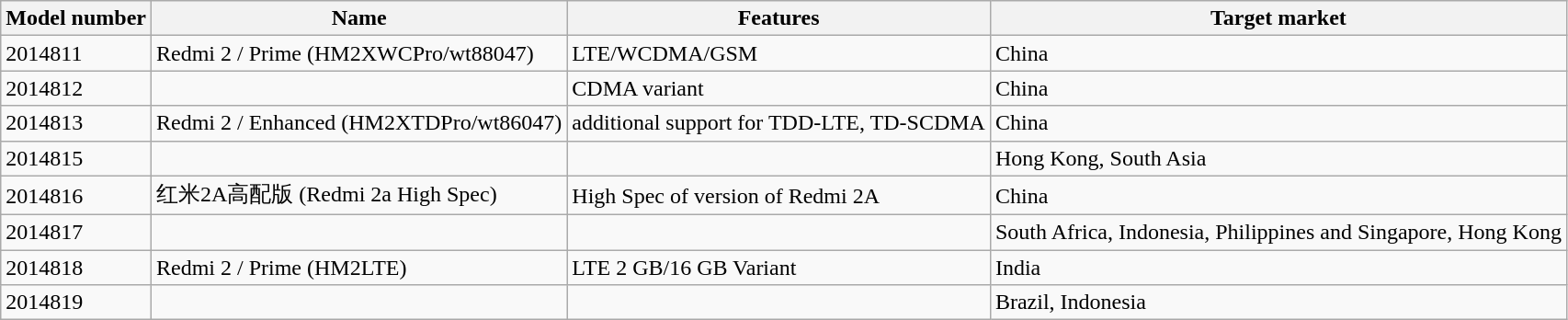<table class="wikitable">
<tr>
<th>Model number</th>
<th>Name</th>
<th>Features</th>
<th>Target market</th>
</tr>
<tr>
<td>2014811</td>
<td>Redmi 2 / Prime (HM2XWCPro/wt88047)</td>
<td>LTE/WCDMA/GSM</td>
<td>China</td>
</tr>
<tr>
<td>2014812</td>
<td></td>
<td>CDMA variant</td>
<td>China</td>
</tr>
<tr>
<td>2014813</td>
<td>Redmi 2 / Enhanced (HM2XTDPro/wt86047)</td>
<td>additional support for TDD-LTE, TD-SCDMA</td>
<td>China</td>
</tr>
<tr>
<td>2014815</td>
<td></td>
<td></td>
<td>Hong Kong, South Asia</td>
</tr>
<tr>
<td>2014816</td>
<td>红米2A高配版  (Redmi 2a High Spec)</td>
<td>High Spec of version of Redmi 2A</td>
<td>China</td>
</tr>
<tr>
<td>2014817</td>
<td></td>
<td></td>
<td>South Africa, Indonesia, Philippines and Singapore, Hong Kong</td>
</tr>
<tr>
<td>2014818</td>
<td>Redmi 2 / Prime (HM2LTE)</td>
<td>LTE 2 GB/16 GB Variant</td>
<td>India</td>
</tr>
<tr>
<td>2014819</td>
<td></td>
<td></td>
<td>Brazil, Indonesia</td>
</tr>
</table>
